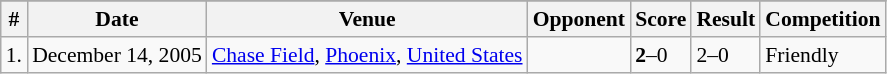<table class="wikitable" style="font-size:90%">
<tr>
</tr>
<tr>
<th>#</th>
<th>Date</th>
<th>Venue</th>
<th>Opponent</th>
<th>Score</th>
<th>Result</th>
<th>Competition</th>
</tr>
<tr>
<td>1.</td>
<td>December 14, 2005</td>
<td><a href='#'>Chase Field</a>, <a href='#'>Phoenix</a>, <a href='#'>United States</a></td>
<td></td>
<td><strong>2</strong>–0</td>
<td>2–0</td>
<td>Friendly</td>
</tr>
</table>
